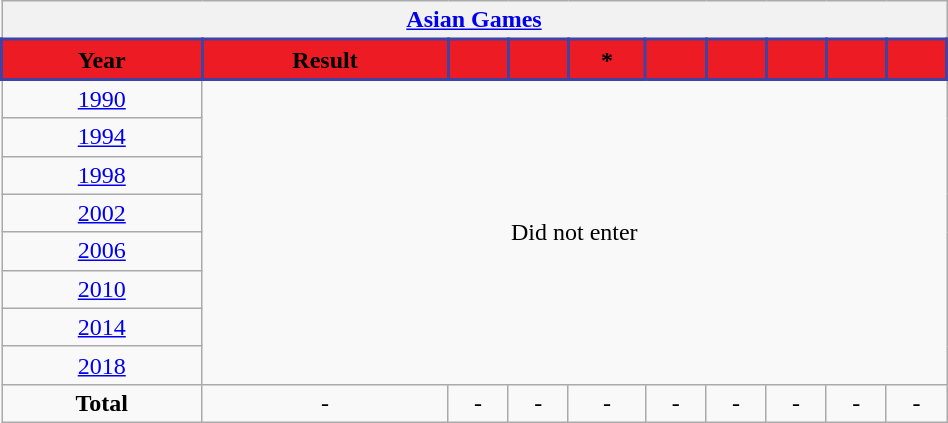<table class="wikitable" style="text-align: center; width:50%;">
<tr>
<th colspan=10><a href='#'>Asian Games</a></th>
</tr>
<tr>
<th style="background:#ED1C24;border: 2px solid #3F43A4;"><span>Year</span></th>
<th style="background:#ED1C24;border: 2px solid #3F43A4;"><span>Result</span></th>
<th style="background:#ED1C24;border: 2px solid #3F43A4;"><span></span></th>
<th style="background:#ED1C24;border: 2px solid #3F43A4;"><span></span></th>
<th style="background:#ED1C24;border: 2px solid #3F43A4;"><span>*</span></th>
<th style="background:#ED1C24;border: 2px solid #3F43A4;"><span></span></th>
<th style="background:#ED1C24;border: 2px solid #3F43A4;"><span></span></th>
<th style="background:#ED1C24;border: 2px solid #3F43A4;"><span></span></th>
<th style="background:#ED1C24;border: 2px solid #3F43A4;"><span></span></th>
<th style="background:#ED1C24;border: 2px solid #3F43A4;"><span></span></th>
</tr>
<tr>
<td> <a href='#'>1990</a></td>
<td colspan = 10 rowspan = 8>Did not enter</td>
</tr>
<tr>
<td> <a href='#'>1994</a></td>
</tr>
<tr>
<td> <a href='#'>1998</a></td>
</tr>
<tr>
<td> <a href='#'>2002</a></td>
</tr>
<tr>
<td> <a href='#'>2006</a></td>
</tr>
<tr>
<td> <a href='#'>2010</a></td>
</tr>
<tr>
<td> <a href='#'>2014</a></td>
</tr>
<tr>
<td> <a href='#'>2018</a></td>
</tr>
<tr>
<td><strong>Total</strong></td>
<td>-</td>
<td>-</td>
<td>-</td>
<td>-</td>
<td>-</td>
<td>-</td>
<td>-</td>
<td>-</td>
<td>-</td>
</tr>
</table>
